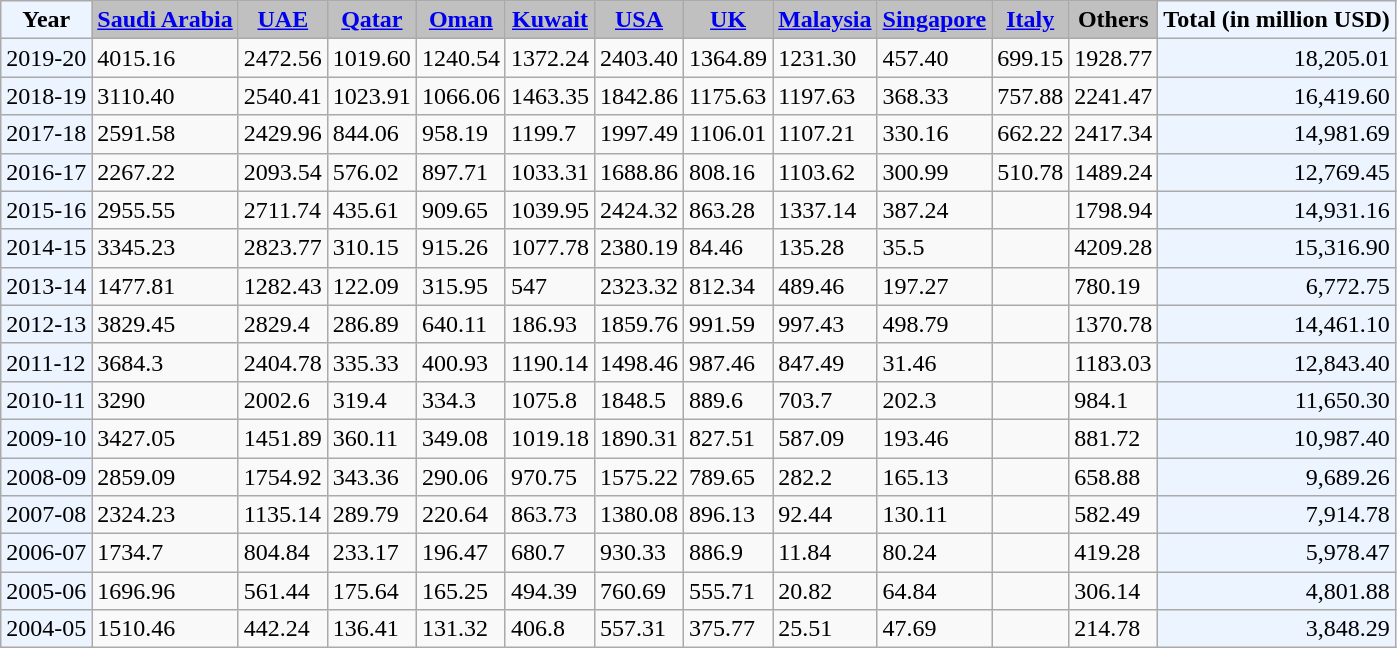<table class="wikitable">
<tr>
<th style="background-color:#ecf4ff;">Year</th>
<th style="background-color:#c0c0c0;"><a href='#'>Saudi Arabia</a></th>
<th style="background-color:#c0c0c0;"><a href='#'>UAE</a></th>
<th style="background-color:#c0c0c0;"><a href='#'>Qatar</a></th>
<th style="background-color:#c0c0c0;"><a href='#'>Oman</a></th>
<th style="background-color:#c0c0c0;"><a href='#'>Kuwait</a></th>
<th style="background-color:#c0c0c0;"><a href='#'>USA</a></th>
<th style="background-color:#c0c0c0;"><a href='#'>UK</a></th>
<th style="background-color:#c0c0c0;"><a href='#'>Malaysia</a></th>
<th style="background-color:#c0c0c0;"><a href='#'>Singapore</a></th>
<th style="background-color:#c0c0c0;"><a href='#'>Italy</a></th>
<th style="background-color:#c0c0c0;">Others</th>
<th style="background-color:#ecf4ff;">Total (in million USD)</th>
</tr>
<tr>
<td style="background-color:#ecf4ff;">2019-20</td>
<td>4015.16</td>
<td>2472.56</td>
<td>1019.60</td>
<td>1240.54</td>
<td>1372.24</td>
<td>2403.40</td>
<td>1364.89</td>
<td>1231.30</td>
<td>457.40</td>
<td>699.15</td>
<td>1928.77</td>
<td style="background-color:#ecf4ff;text-align: right;">18,205.01</td>
</tr>
<tr>
<td style="background-color:#ecf4ff;">2018-19</td>
<td>3110.40</td>
<td>2540.41</td>
<td>1023.91</td>
<td>1066.06</td>
<td>1463.35</td>
<td>1842.86</td>
<td>1175.63</td>
<td>1197.63</td>
<td>368.33</td>
<td>757.88</td>
<td>2241.47</td>
<td style="background-color:#ecf4ff;text-align: right;">16,419.60</td>
</tr>
<tr>
<td style="background-color:#ecf4ff;">2017-18</td>
<td>2591.58</td>
<td>2429.96</td>
<td>844.06</td>
<td>958.19</td>
<td>1199.7</td>
<td>1997.49</td>
<td>1106.01</td>
<td>1107.21</td>
<td>330.16</td>
<td>662.22</td>
<td>2417.34</td>
<td style="background-color:#ecf4ff;text-align: right;">14,981.69</td>
</tr>
<tr>
<td style="background-color:#ecf4ff;">2016-17</td>
<td>2267.22</td>
<td>2093.54</td>
<td>576.02</td>
<td>897.71</td>
<td>1033.31</td>
<td>1688.86</td>
<td>808.16</td>
<td>1103.62</td>
<td>300.99</td>
<td>510.78</td>
<td>1489.24</td>
<td style="background-color:#ecf4ff;text-align: right;">12,769.45</td>
</tr>
<tr>
<td style="background-color:#ecf4ff;">2015-16</td>
<td>2955.55</td>
<td>2711.74</td>
<td>435.61</td>
<td>909.65</td>
<td>1039.95</td>
<td>2424.32</td>
<td>863.28</td>
<td>1337.14</td>
<td>387.24</td>
<td></td>
<td>1798.94</td>
<td style="background-color:#ecf4ff;text-align: right;">14,931.16</td>
</tr>
<tr>
<td style="background-color:#ecf4ff;">2014-15</td>
<td>3345.23</td>
<td>2823.77</td>
<td>310.15</td>
<td>915.26</td>
<td>1077.78</td>
<td>2380.19</td>
<td>84.46</td>
<td>135.28</td>
<td>35.5</td>
<td></td>
<td>4209.28</td>
<td style="background-color:#ecf4ff;text-align: right;">15,316.90</td>
</tr>
<tr>
<td style="background-color:#ecf4ff;">2013-14</td>
<td>1477.81</td>
<td>1282.43</td>
<td>122.09</td>
<td>315.95</td>
<td>547</td>
<td>2323.32</td>
<td>812.34</td>
<td>489.46</td>
<td>197.27</td>
<td></td>
<td>780.19</td>
<td style="background-color:#ecf4ff;text-align: right;">6,772.75</td>
</tr>
<tr>
<td style="background-color:#ecf4ff;">2012-13</td>
<td>3829.45</td>
<td>2829.4</td>
<td>286.89</td>
<td>640.11</td>
<td>186.93</td>
<td>1859.76</td>
<td>991.59</td>
<td>997.43</td>
<td>498.79</td>
<td></td>
<td>1370.78</td>
<td style="background-color:#ecf4ff;text-align: right;">14,461.10</td>
</tr>
<tr>
<td style="background-color:#ecf4ff;">2011-12</td>
<td>3684.3</td>
<td>2404.78</td>
<td>335.33</td>
<td>400.93</td>
<td>1190.14</td>
<td>1498.46</td>
<td>987.46</td>
<td>847.49</td>
<td>31.46</td>
<td></td>
<td>1183.03</td>
<td style="background-color:#ecf4ff;text-align: right;">12,843.40</td>
</tr>
<tr>
<td style="background-color:#ecf4ff;">2010-11</td>
<td>3290</td>
<td>2002.6</td>
<td>319.4</td>
<td>334.3</td>
<td>1075.8</td>
<td>1848.5</td>
<td>889.6</td>
<td>703.7</td>
<td>202.3</td>
<td></td>
<td>984.1</td>
<td style="background-color:#ecf4ff;text-align: right;">11,650.30</td>
</tr>
<tr>
<td style="background-color:#ecf4ff;">2009-10</td>
<td>3427.05</td>
<td>1451.89</td>
<td>360.11</td>
<td>349.08</td>
<td>1019.18</td>
<td>1890.31</td>
<td>827.51</td>
<td>587.09</td>
<td>193.46</td>
<td></td>
<td>881.72</td>
<td style="background-color:#ecf4ff;text-align: right;">10,987.40</td>
</tr>
<tr>
<td style="background-color:#ecf4ff;">2008-09</td>
<td>2859.09</td>
<td>1754.92</td>
<td>343.36</td>
<td>290.06</td>
<td>970.75</td>
<td>1575.22</td>
<td>789.65</td>
<td>282.2</td>
<td>165.13</td>
<td></td>
<td>658.88</td>
<td style="background-color:#ecf4ff;text-align: right;">9,689.26</td>
</tr>
<tr>
<td style="background-color:#ecf4ff;">2007-08</td>
<td>2324.23</td>
<td>1135.14</td>
<td>289.79</td>
<td>220.64</td>
<td>863.73</td>
<td>1380.08</td>
<td>896.13</td>
<td>92.44</td>
<td>130.11</td>
<td></td>
<td>582.49</td>
<td style="background-color:#ecf4ff;text-align: right;">7,914.78</td>
</tr>
<tr>
<td style="background-color:#ecf4ff;">2006-07</td>
<td>1734.7</td>
<td>804.84</td>
<td>233.17</td>
<td>196.47</td>
<td>680.7</td>
<td>930.33</td>
<td>886.9</td>
<td>11.84</td>
<td>80.24</td>
<td></td>
<td>419.28</td>
<td style="background-color:#ecf4ff;text-align: right;">5,978.47</td>
</tr>
<tr>
<td style="background-color:#ecf4ff;">2005-06</td>
<td>1696.96</td>
<td>561.44</td>
<td>175.64</td>
<td>165.25</td>
<td>494.39</td>
<td>760.69</td>
<td>555.71</td>
<td>20.82</td>
<td>64.84</td>
<td></td>
<td>306.14</td>
<td style="background-color:#ecf4ff;text-align: right;">4,801.88</td>
</tr>
<tr>
<td style="background-color:#ecf4ff;">2004-05</td>
<td>1510.46</td>
<td>442.24</td>
<td>136.41</td>
<td>131.32</td>
<td>406.8</td>
<td>557.31</td>
<td>375.77</td>
<td>25.51</td>
<td>47.69</td>
<td></td>
<td>214.78</td>
<td style="background-color:#ecf4ff;text-align: right;">3,848.29</td>
</tr>
</table>
